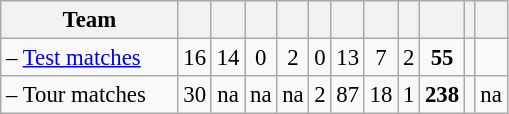<table class="wikitable unsortable" style="text-align:center; font-size:95%">
<tr>
<th style="width:35%;">Team</th>
<th></th>
<th></th>
<th></th>
<th></th>
<th></th>
<th></th>
<th></th>
<th></th>
<th></th>
<th></th>
<th></th>
</tr>
<tr>
<td align="left"> – <a href='#'>Test matches</a></td>
<td>16</td>
<td>14</td>
<td>0</td>
<td>2</td>
<td>0</td>
<td>13</td>
<td>7</td>
<td>2</td>
<td><strong>55</strong></td>
<td></td>
<td></td>
</tr>
<tr>
<td align="left"> – Tour matches</td>
<td>30</td>
<td>na</td>
<td>na</td>
<td>na</td>
<td>2</td>
<td>87</td>
<td>18</td>
<td>1</td>
<td><strong>238</strong></td>
<td></td>
<td>na</td>
</tr>
</table>
